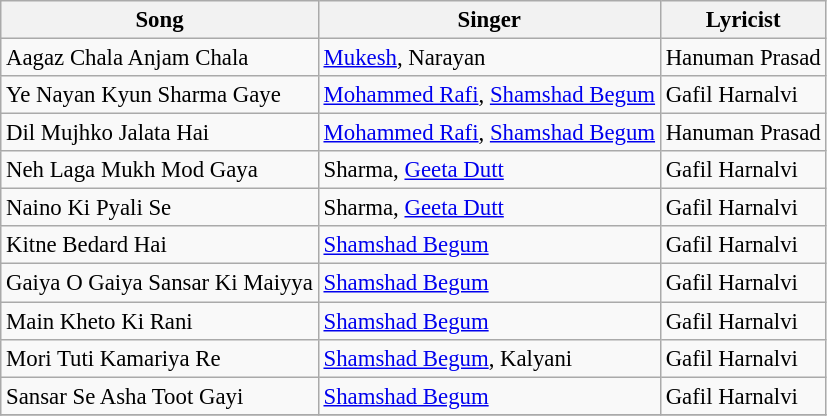<table class="wikitable" style="font-size:95%;">
<tr>
<th>Song</th>
<th>Singer</th>
<th>Lyricist</th>
</tr>
<tr>
<td>Aagaz Chala Anjam Chala</td>
<td><a href='#'>Mukesh</a>, Narayan</td>
<td>Hanuman Prasad</td>
</tr>
<tr>
<td>Ye Nayan Kyun Sharma Gaye</td>
<td><a href='#'>Mohammed Rafi</a>, <a href='#'>Shamshad Begum</a></td>
<td>Gafil Harnalvi</td>
</tr>
<tr>
<td>Dil Mujhko Jalata Hai</td>
<td><a href='#'>Mohammed Rafi</a>, <a href='#'>Shamshad Begum</a></td>
<td>Hanuman Prasad</td>
</tr>
<tr>
<td>Neh Laga Mukh Mod Gaya</td>
<td>Sharma, <a href='#'>Geeta Dutt</a></td>
<td>Gafil Harnalvi</td>
</tr>
<tr>
<td>Naino Ki Pyali Se</td>
<td>Sharma, <a href='#'>Geeta Dutt</a></td>
<td>Gafil Harnalvi</td>
</tr>
<tr>
<td>Kitne Bedard Hai</td>
<td><a href='#'>Shamshad Begum</a></td>
<td>Gafil Harnalvi</td>
</tr>
<tr>
<td>Gaiya O Gaiya Sansar Ki Maiyya</td>
<td><a href='#'>Shamshad Begum</a></td>
<td>Gafil Harnalvi</td>
</tr>
<tr>
<td>Main Kheto Ki Rani</td>
<td><a href='#'>Shamshad Begum</a></td>
<td>Gafil Harnalvi</td>
</tr>
<tr>
<td>Mori Tuti Kamariya Re</td>
<td><a href='#'>Shamshad Begum</a>, Kalyani</td>
<td>Gafil Harnalvi</td>
</tr>
<tr>
<td>Sansar Se Asha Toot Gayi</td>
<td><a href='#'>Shamshad Begum</a></td>
<td>Gafil Harnalvi</td>
</tr>
<tr>
</tr>
</table>
